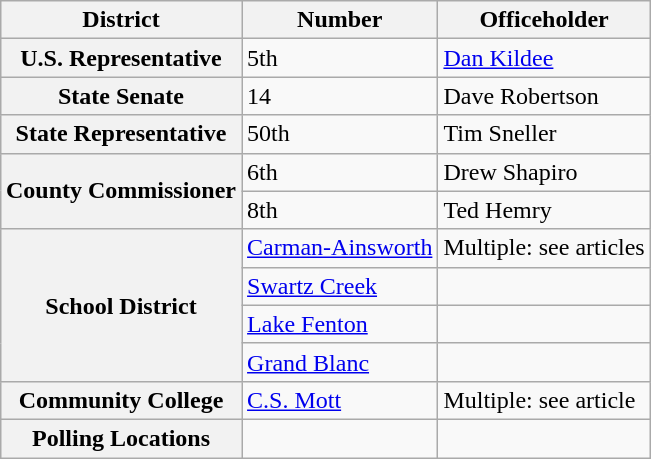<table class="wikitable"  align="right">
<tr>
<th>District</th>
<th>Number</th>
<th>Officeholder</th>
</tr>
<tr>
<th>U.S. Representative</th>
<td>5th</td>
<td><a href='#'>Dan Kildee</a></td>
</tr>
<tr>
<th>State Senate</th>
<td>14</td>
<td>Dave Robertson</td>
</tr>
<tr>
<th>State Representative</th>
<td>50th</td>
<td>Tim Sneller</td>
</tr>
<tr>
<th rowspan=2>County Commissioner</th>
<td>6th</td>
<td>Drew Shapiro</td>
</tr>
<tr>
<td>8th</td>
<td>Ted Hemry</td>
</tr>
<tr>
<th rowspan=4>School District</th>
<td><a href='#'>Carman-Ainsworth</a></td>
<td>Multiple: see articles</td>
</tr>
<tr>
<td><a href='#'>Swartz Creek</a></td>
<td></td>
</tr>
<tr>
<td><a href='#'>Lake Fenton</a></td>
</tr>
<tr>
<td><a href='#'>Grand Blanc</a></td>
<td></td>
</tr>
<tr>
<th>Community College</th>
<td><a href='#'>C.S. Mott</a></td>
<td>Multiple: see article</td>
</tr>
<tr>
<th>Polling Locations</th>
<td></td>
<td></td>
</tr>
</table>
